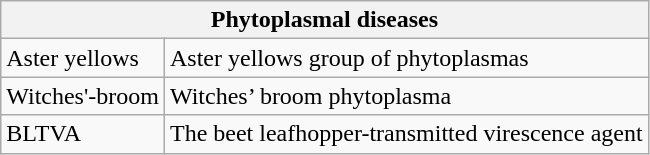<table class="wikitable" style="clear:left">
<tr>
<th colspan=2><strong>Phytoplasmal diseases</strong></th>
</tr>
<tr>
<td>Aster yellows</td>
<td>Aster yellows group of phytoplasmas</td>
</tr>
<tr>
<td>Witches'-broom</td>
<td>Witches’ broom phytoplasma</td>
</tr>
<tr>
<td>BLTVA</td>
<td>The beet leafhopper-transmitted virescence agent</td>
</tr>
</table>
